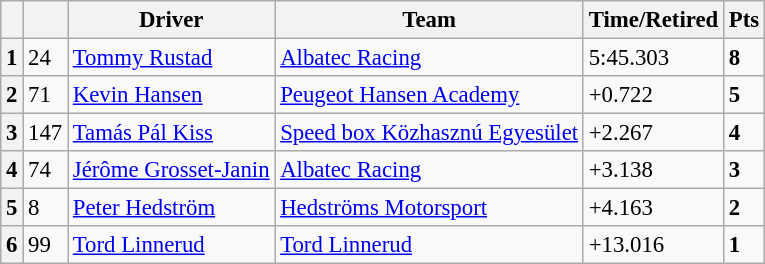<table class=wikitable style="font-size:95%">
<tr>
<th></th>
<th></th>
<th>Driver</th>
<th>Team</th>
<th>Time/Retired</th>
<th>Pts</th>
</tr>
<tr>
<th>1</th>
<td>24</td>
<td> <a href='#'>Tommy Rustad</a></td>
<td><a href='#'>Albatec Racing</a></td>
<td>5:45.303</td>
<td><strong>8</strong></td>
</tr>
<tr>
<th>2</th>
<td>71</td>
<td> <a href='#'>Kevin Hansen</a></td>
<td><a href='#'>Peugeot Hansen Academy</a></td>
<td>+0.722</td>
<td><strong>5</strong></td>
</tr>
<tr>
<th>3</th>
<td>147</td>
<td> <a href='#'>Tamás Pál Kiss</a></td>
<td><a href='#'>Speed box Közhasznú Egyesület</a></td>
<td>+2.267</td>
<td><strong>4</strong></td>
</tr>
<tr>
<th>4</th>
<td>74</td>
<td> <a href='#'>Jérôme Grosset-Janin</a></td>
<td><a href='#'>Albatec Racing</a></td>
<td>+3.138</td>
<td><strong>3</strong></td>
</tr>
<tr>
<th>5</th>
<td>8</td>
<td> <a href='#'>Peter Hedström</a></td>
<td><a href='#'>Hedströms Motorsport</a></td>
<td>+4.163</td>
<td><strong>2</strong></td>
</tr>
<tr>
<th>6</th>
<td>99</td>
<td> <a href='#'>Tord Linnerud</a></td>
<td><a href='#'>Tord Linnerud</a></td>
<td>+13.016</td>
<td><strong>1</strong></td>
</tr>
</table>
